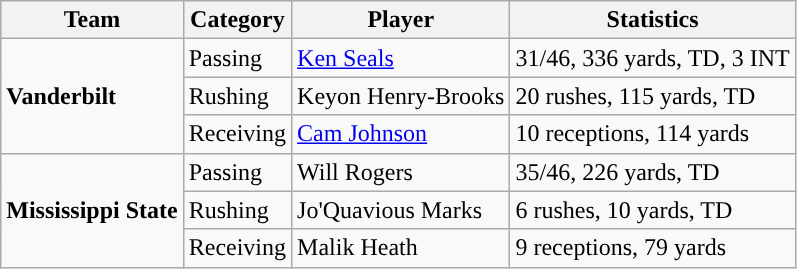<table class="wikitable" style="float: left;">
<tr>
<th>Team</th>
<th>Category</th>
<th>Player</th>
<th>Statistics</th>
</tr>
<tr>
<td rowspan=3><strong>Vanderbilt</strong></td>
<td>Passing</td>
<td><a href='#'>Ken Seals</a></td>
<td>31/46, 336 yards, TD, 3 INT</td>
</tr>
<tr>
<td>Rushing</td>
<td>Keyon Henry-Brooks</td>
<td>20 rushes, 115 yards, TD</td>
</tr>
<tr>
<td>Receiving</td>
<td><a href='#'>Cam Johnson</a></td>
<td>10 receptions, 114 yards</td>
</tr>
<tr>
<td rowspan=3><strong>Mississippi State</strong></td>
<td>Passing</td>
<td>Will Rogers</td>
<td>35/46, 226 yards, TD</td>
</tr>
<tr>
<td>Rushing</td>
<td>Jo'Quavious Marks</td>
<td>6 rushes, 10 yards, TD</td>
</tr>
<tr>
<td>Receiving</td>
<td>Malik Heath</td>
<td>9 receptions, 79 yards</td>
</tr>
</table>
